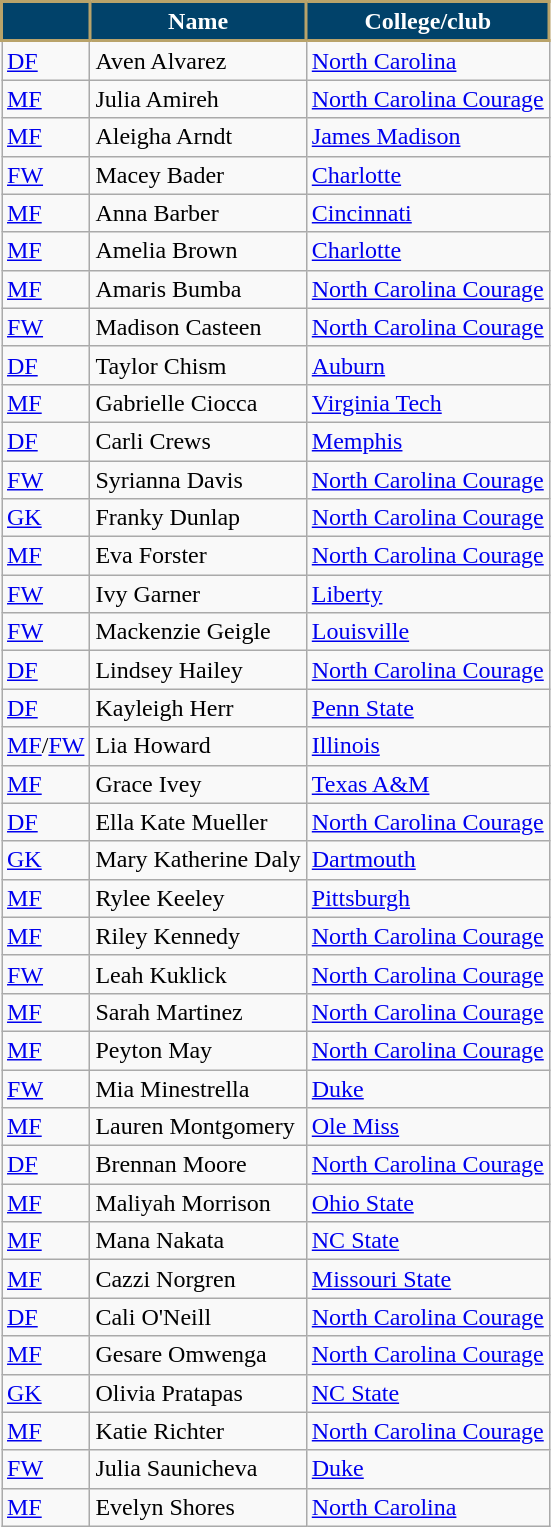<table class="wikitable">
<tr>
<th style="background-color:#01426A; color:#fff; border:2px solid #B9A36A;"></th>
<th style="background-color:#01426A; color:#fff; border:2px solid #B9A36A;">Name</th>
<th style="background-color:#01426A; color:#fff; border:2px solid #B9A36A;">College/club</th>
</tr>
<tr>
<td><a href='#'>DF</a></td>
<td>Aven Alvarez</td>
<td><a href='#'>North Carolina</a></td>
</tr>
<tr>
<td><a href='#'>MF</a></td>
<td>Julia Amireh</td>
<td><a href='#'>North Carolina Courage</a></td>
</tr>
<tr>
<td><a href='#'>MF</a></td>
<td>Aleigha Arndt</td>
<td><a href='#'>James Madison</a></td>
</tr>
<tr>
<td><a href='#'>FW</a></td>
<td>Macey Bader</td>
<td><a href='#'>Charlotte</a></td>
</tr>
<tr>
<td><a href='#'>MF</a></td>
<td>Anna Barber</td>
<td><a href='#'>Cincinnati</a></td>
</tr>
<tr>
<td><a href='#'>MF</a></td>
<td>Amelia Brown</td>
<td><a href='#'>Charlotte</a></td>
</tr>
<tr>
<td><a href='#'>MF</a></td>
<td>Amaris Bumba</td>
<td><a href='#'>North Carolina Courage</a></td>
</tr>
<tr>
<td><a href='#'>FW</a></td>
<td>Madison Casteen</td>
<td><a href='#'>North Carolina Courage</a></td>
</tr>
<tr>
<td><a href='#'>DF</a></td>
<td>Taylor Chism</td>
<td><a href='#'>Auburn</a></td>
</tr>
<tr>
<td><a href='#'>MF</a></td>
<td>Gabrielle Ciocca</td>
<td><a href='#'>Virginia Tech</a></td>
</tr>
<tr>
<td><a href='#'>DF</a></td>
<td>Carli Crews</td>
<td><a href='#'>Memphis</a></td>
</tr>
<tr>
<td><a href='#'>FW</a></td>
<td>Syrianna Davis</td>
<td><a href='#'>North Carolina Courage</a></td>
</tr>
<tr>
<td><a href='#'>GK</a></td>
<td>Franky Dunlap</td>
<td><a href='#'>North Carolina Courage</a></td>
</tr>
<tr>
<td><a href='#'>MF</a></td>
<td>Eva Forster</td>
<td><a href='#'>North Carolina Courage</a></td>
</tr>
<tr>
<td><a href='#'>FW</a></td>
<td>Ivy Garner</td>
<td><a href='#'>Liberty</a></td>
</tr>
<tr>
<td><a href='#'>FW</a></td>
<td>Mackenzie Geigle</td>
<td><a href='#'>Louisville</a></td>
</tr>
<tr>
<td><a href='#'>DF</a></td>
<td>Lindsey Hailey</td>
<td><a href='#'>North Carolina Courage</a></td>
</tr>
<tr>
<td><a href='#'>DF</a></td>
<td>Kayleigh Herr</td>
<td><a href='#'>Penn State</a></td>
</tr>
<tr>
<td><a href='#'>MF</a>/<a href='#'>FW</a></td>
<td>Lia Howard</td>
<td><a href='#'>Illinois</a></td>
</tr>
<tr>
<td><a href='#'>MF</a></td>
<td>Grace Ivey</td>
<td><a href='#'>Texas A&M</a></td>
</tr>
<tr>
<td><a href='#'>DF</a></td>
<td>Ella Kate Mueller</td>
<td><a href='#'>North Carolina Courage</a></td>
</tr>
<tr>
<td><a href='#'>GK</a></td>
<td>Mary Katherine Daly</td>
<td><a href='#'>Dartmouth</a></td>
</tr>
<tr>
<td><a href='#'>MF</a></td>
<td>Rylee Keeley</td>
<td><a href='#'>Pittsburgh</a></td>
</tr>
<tr>
<td><a href='#'>MF</a></td>
<td>Riley Kennedy</td>
<td><a href='#'>North Carolina Courage</a></td>
</tr>
<tr>
<td><a href='#'>FW</a></td>
<td>Leah Kuklick</td>
<td><a href='#'>North Carolina Courage</a></td>
</tr>
<tr>
<td><a href='#'>MF</a></td>
<td>Sarah Martinez</td>
<td><a href='#'>North Carolina Courage</a></td>
</tr>
<tr>
<td><a href='#'>MF</a></td>
<td>Peyton May</td>
<td><a href='#'>North Carolina Courage</a></td>
</tr>
<tr>
<td><a href='#'>FW</a></td>
<td>Mia Minestrella</td>
<td><a href='#'>Duke</a></td>
</tr>
<tr>
<td><a href='#'>MF</a></td>
<td>Lauren Montgomery</td>
<td><a href='#'>Ole Miss</a></td>
</tr>
<tr>
<td><a href='#'>DF</a></td>
<td>Brennan Moore</td>
<td><a href='#'>North Carolina Courage</a></td>
</tr>
<tr>
<td><a href='#'>MF</a></td>
<td>Maliyah Morrison</td>
<td><a href='#'>Ohio State</a></td>
</tr>
<tr>
<td><a href='#'>MF</a></td>
<td>Mana Nakata</td>
<td><a href='#'>NC State</a></td>
</tr>
<tr>
<td><a href='#'>MF</a></td>
<td>Cazzi Norgren</td>
<td><a href='#'>Missouri State</a></td>
</tr>
<tr>
<td><a href='#'>DF</a></td>
<td>Cali O'Neill</td>
<td><a href='#'>North Carolina Courage</a></td>
</tr>
<tr>
<td><a href='#'>MF</a></td>
<td>Gesare Omwenga</td>
<td><a href='#'>North Carolina Courage</a></td>
</tr>
<tr>
<td><a href='#'>GK</a></td>
<td>Olivia Pratapas</td>
<td><a href='#'>NC State</a></td>
</tr>
<tr>
<td><a href='#'>MF</a></td>
<td>Katie Richter</td>
<td><a href='#'>North Carolina Courage</a></td>
</tr>
<tr>
<td><a href='#'>FW</a></td>
<td>Julia Saunicheva</td>
<td><a href='#'>Duke</a></td>
</tr>
<tr>
<td><a href='#'>MF</a></td>
<td>Evelyn Shores</td>
<td><a href='#'>North Carolina</a></td>
</tr>
</table>
